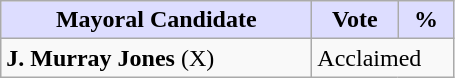<table class="wikitable">
<tr>
<th style="background:#ddf; width:200px;">Mayoral Candidate</th>
<th style="background:#ddf; width:50px;">Vote</th>
<th style="background:#ddf; width:30px;">%</th>
</tr>
<tr>
<td><strong>J. Murray Jones</strong> (X)</td>
<td colspan="2">Acclaimed</td>
</tr>
</table>
